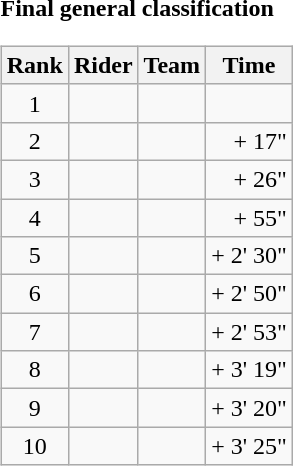<table>
<tr>
<td><strong>Final general classification</strong><br><table class="wikitable">
<tr>
<th scope="col">Rank</th>
<th scope="col">Rider</th>
<th scope="col">Team</th>
<th scope="col">Time</th>
</tr>
<tr>
<td style="text-align:center;">1</td>
<td></td>
<td></td>
<td style="text-align:right;"></td>
</tr>
<tr>
<td style="text-align:center;">2</td>
<td></td>
<td></td>
<td style="text-align:right;">+ 17"</td>
</tr>
<tr>
<td style="text-align:center;">3</td>
<td></td>
<td></td>
<td style="text-align:right;">+ 26"</td>
</tr>
<tr>
<td style="text-align:center;">4</td>
<td></td>
<td></td>
<td style="text-align:right;">+ 55"</td>
</tr>
<tr>
<td style="text-align:center;">5</td>
<td></td>
<td></td>
<td style="text-align:right;">+ 2' 30"</td>
</tr>
<tr>
<td style="text-align:center;">6</td>
<td></td>
<td></td>
<td style="text-align:right;">+ 2' 50"</td>
</tr>
<tr>
<td style="text-align:center;">7</td>
<td></td>
<td></td>
<td style="text-align:right;">+ 2' 53"</td>
</tr>
<tr>
<td style="text-align:center;">8</td>
<td></td>
<td></td>
<td style="text-align:right;">+ 3' 19"</td>
</tr>
<tr>
<td style="text-align:center;">9</td>
<td></td>
<td></td>
<td style="text-align:right;">+ 3' 20"</td>
</tr>
<tr>
<td style="text-align:center;">10</td>
<td></td>
<td></td>
<td style="text-align:right;">+ 3' 25"</td>
</tr>
</table>
</td>
</tr>
</table>
